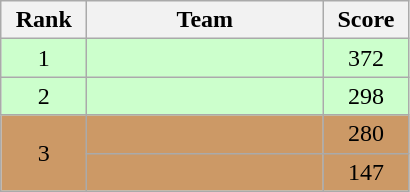<table class="wikitable" style="text-align: center;">
<tr>
<th width=50>Rank</th>
<th width=150>Team</th>
<th width=50>Score</th>
</tr>
<tr bgcolor=#ccffcc>
<td>1</td>
<td style="text-align:left;"></td>
<td>372</td>
</tr>
<tr bgcolor=#ccffcc>
<td>2</td>
<td style="text-align:left;"></td>
<td>298</td>
</tr>
<tr bgcolor=#cc9966>
<td rowspan=2>3</td>
<td style="text-align:left;"></td>
<td>280</td>
</tr>
<tr bgcolor=#cc9966>
<td style="text-align:left;"></td>
<td>147</td>
</tr>
</table>
